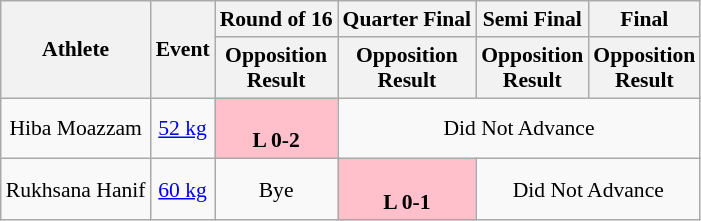<table class=wikitable style="text-align:center; font-size:90%">
<tr>
<th rowspan=2>Athlete</th>
<th rowspan=2>Event</th>
<th>Round of 16</th>
<th>Quarter Final</th>
<th>Semi Final</th>
<th>Final</th>
</tr>
<tr>
<th>Opposition<br>Result</th>
<th>Opposition<br>Result</th>
<th>Opposition<br>Result</th>
<th>Opposition<br>Result</th>
</tr>
<tr>
<td>Hiba Moazzam</td>
<td><a href='#'>52 kg</a></td>
<td style="text-align:center; background:pink;"><br><strong>L 0-2</strong></td>
<td colspan="3">Did Not Advance</td>
</tr>
<tr>
<td>Rukhsana Hanif</td>
<td><a href='#'>60 kg</a></td>
<td>Bye</td>
<td style="text-align:center; background:pink;"><br><strong>L 0-1</strong></td>
<td colspan="2">Did Not Advance</td>
</tr>
</table>
